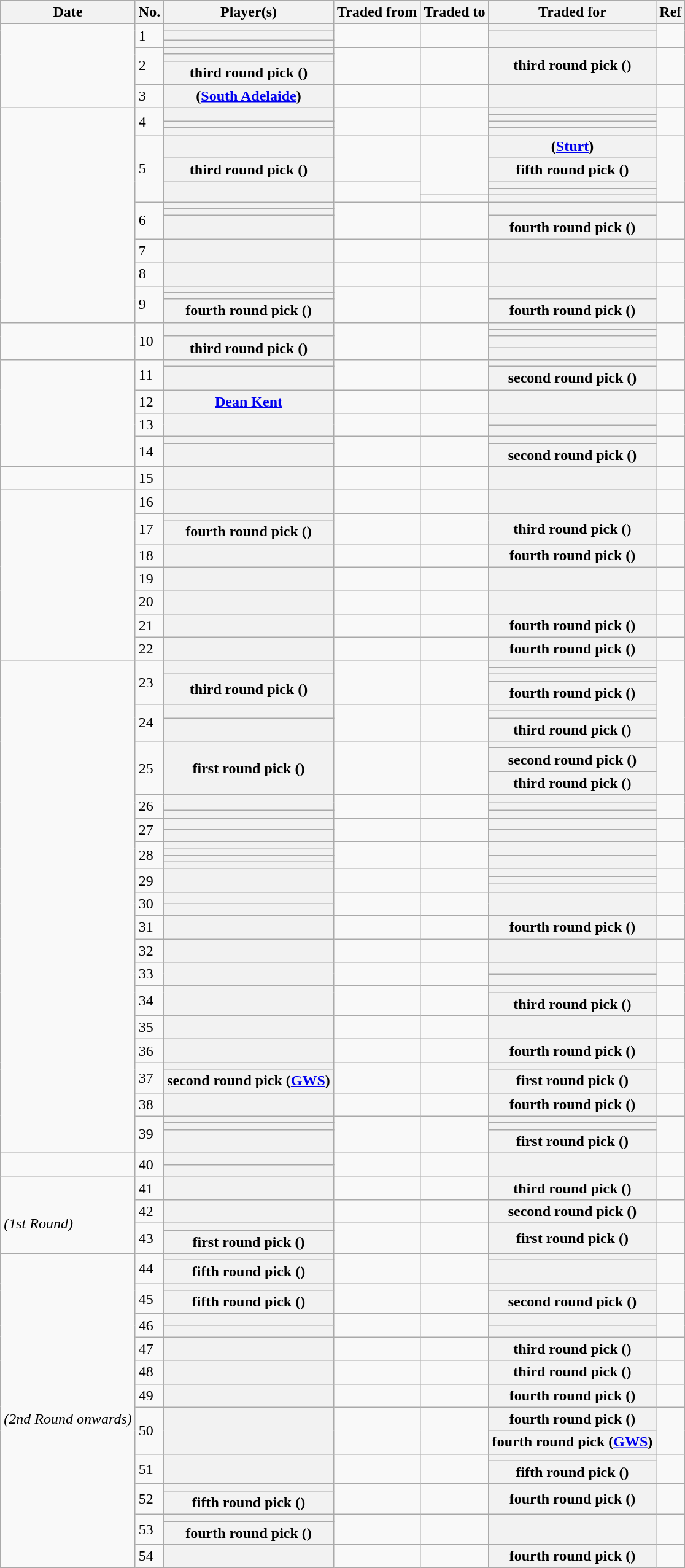<table class="wikitable plainrowheaders sortable" style="text-align:left">
<tr>
<th scope="col">Date</th>
<th scope="col">No.</th>
<th scope="col">Player(s)</th>
<th scope="col">Traded from</th>
<th scope="col">Traded to</th>
<th scope="col">Traded for</th>
<th scope="col" class="unsortable">Ref</th>
</tr>
<tr>
<td rowspan=7></td>
<td rowspan=3>1</td>
<th scope="row"></th>
<td rowspan=3></td>
<td rowspan=3></td>
<th scope="row"></th>
<td rowspan=3></td>
</tr>
<tr>
<th scope="row"></th>
<th scope="row" rowspan=2></th>
</tr>
<tr>
<th scope="row"></th>
</tr>
<tr>
<td rowspan=3>2</td>
<th scope="row"></th>
<td rowspan=3></td>
<td rowspan=3></td>
<th scope="row" rowspan=3> third round pick ()</th>
<td rowspan=3></td>
</tr>
<tr>
<th scope="row"></th>
</tr>
<tr>
<th scope="row"> third round pick ()</th>
</tr>
<tr>
<td>3</td>
<th scope="row"> (<a href='#'>South Adelaide</a>)</th>
<td></td>
<td></td>
<th scope="row"></th>
<td></td>
</tr>
<tr>
<td rowspan="17"></td>
<td rowspan=4>4</td>
<th scope="row" rowspan=2></th>
<td rowspan=4></td>
<td rowspan=4></td>
<th scope="row"></th>
<td rowspan=4></td>
</tr>
<tr>
<th scope="row"></th>
</tr>
<tr>
<th scope="row"></th>
<th scope="row"></th>
</tr>
<tr>
<th scope="row"></th>
<th scope="row"></th>
</tr>
<tr>
<td rowspan="5">5</td>
<th scope="row"></th>
<td rowspan="2"></td>
<td rowspan="4"></td>
<th scope="row"> (<a href='#'>Sturt</a>)</th>
<td rowspan="5"></td>
</tr>
<tr>
<th scope="row"> third round pick ()</th>
<th scope="row"> fifth round pick ()</th>
</tr>
<tr>
<th scope="row" rowspan="3"></th>
<td rowspan="3"></td>
<th scope="row"></th>
</tr>
<tr>
<th scope="row"></th>
</tr>
<tr>
<td></td>
<th scope="row"></th>
</tr>
<tr>
<td rowspan=3>6</td>
<th scope="row"></th>
<td rowspan=3></td>
<td rowspan=3></td>
<th scope="row" rowspan=2></th>
<td rowspan=3></td>
</tr>
<tr>
<th scope="row"></th>
</tr>
<tr>
<th scope="row"></th>
<th scope="row"> fourth round pick ()</th>
</tr>
<tr>
<td>7</td>
<th scope="row"></th>
<td></td>
<td></td>
<th scope="row"></th>
<td></td>
</tr>
<tr>
<td>8</td>
<th scope="row"></th>
<td></td>
<td></td>
<th scope="row"></th>
<td></td>
</tr>
<tr>
<td rowspan="3">9</td>
<th scope="row"></th>
<td rowspan=3></td>
<td rowspan=3></td>
<th scope="row" rowspan=2></th>
<td rowspan=3></td>
</tr>
<tr>
<th scope="row"></th>
</tr>
<tr>
<th scope="row"> fourth round pick ()</th>
<th scope="row"> fourth round pick ()</th>
</tr>
<tr>
<td rowspan="4"></td>
<td rowspan="4">10</td>
<th scope="row" rowspan="2"></th>
<td rowspan="4"></td>
<td rowspan="4"></td>
<th scope="row"></th>
<td rowspan="4"></td>
</tr>
<tr>
<th scope="row"></th>
</tr>
<tr>
<th scope="row" rowspan="2"> third round pick ()</th>
<th scope="row"></th>
</tr>
<tr>
<th scope="row"></th>
</tr>
<tr>
<td rowspan="7"></td>
<td rowspan="2">11</td>
<th scope="row"></th>
<td rowspan="2"></td>
<td rowspan="2"></td>
<th scope="row"></th>
<td rowspan="2"></td>
</tr>
<tr>
<th scope="row"></th>
<th scope="row"> second round pick ()</th>
</tr>
<tr>
<td>12</td>
<th scope="row"><a href='#'>Dean Kent</a></th>
<td></td>
<td></td>
<th scope="row"></th>
<td></td>
</tr>
<tr>
<td rowspan="2">13</td>
<th scope="row" rowspan="2"></th>
<td rowspan="2"></td>
<td rowspan="2"></td>
<th scope="row"></th>
<td rowspan="2"></td>
</tr>
<tr>
<th scope="row"></th>
</tr>
<tr>
<td rowspan="2">14</td>
<th scope="row"></th>
<td rowspan="2"></td>
<td rowspan="2"></td>
<th scope="row"></th>
<td rowspan="2"></td>
</tr>
<tr>
<th scope="row"></th>
<th scope="row"> second round pick ()</th>
</tr>
<tr>
<td rowspan="1"></td>
<td>15</td>
<th scope="row"></th>
<td allign=center></td>
<td></td>
<th scope="row"></th>
<td></td>
</tr>
<tr>
<td rowspan="8"></td>
<td>16</td>
<th scope="row"></th>
<td></td>
<td></td>
<th scope="row"></th>
<td></td>
</tr>
<tr>
<td rowspan="2">17</td>
<th scope="row"></th>
<td rowspan=2></td>
<td rowspan=2></td>
<th scope="row" rowspan=2> third round pick ()</th>
<td rowspan=2></td>
</tr>
<tr>
<th scope="row"> fourth round pick ()</th>
</tr>
<tr>
<td>18</td>
<th scope="row"></th>
<td></td>
<td></td>
<th scope="row"> fourth round pick ()</th>
<td></td>
</tr>
<tr>
<td>19</td>
<th scope="row"></th>
<td></td>
<td></td>
<th scope="row"></th>
<td></td>
</tr>
<tr>
<td>20</td>
<th scope="row"></th>
<td></td>
<td></td>
<th scope="row"></th>
<td></td>
</tr>
<tr>
<td>21</td>
<th scope="row"></th>
<td></td>
<td></td>
<th scope="row"> fourth round pick ()</th>
<td></td>
</tr>
<tr>
<td>22</td>
<th scope="row"></th>
<td></td>
<td></td>
<th scope="row"> fourth round pick ()</th>
<td></td>
</tr>
<tr>
<td rowspan="38"></td>
<td rowspan="4">23</td>
<th rowspan="2" scope="row"></th>
<td rowspan="4"></td>
<td rowspan="4"></td>
<th scope="row"></th>
<td rowspan="7"></td>
</tr>
<tr>
<th scope="row"></th>
</tr>
<tr>
<th rowspan="2" scope="row"> third round pick ()</th>
<th scope="row"></th>
</tr>
<tr>
<th scope="row"> fourth round pick ()</th>
</tr>
<tr>
<td rowspan="3">24</td>
<th rowspan="2" scope="row"></th>
<td rowspan="3"></td>
<td rowspan="3"></td>
<th scope="row"></th>
</tr>
<tr>
<th scope="row"></th>
</tr>
<tr>
<th scope="row"></th>
<th scope="row"> third round pick ()</th>
</tr>
<tr>
<td rowspan="3">25</td>
<th rowspan="3" scope="row"> first round pick ()</th>
<td rowspan="3"></td>
<td rowspan="3"></td>
<th scope="row"></th>
<td rowspan="3"></td>
</tr>
<tr>
<th scope="row"> second round pick ()</th>
</tr>
<tr>
<th scope="row"> third round pick ()</th>
</tr>
<tr>
<td rowspan="3">26</td>
<th rowspan="2" scope="row"></th>
<td rowspan="3"></td>
<td rowspan="3"></td>
<th scope="row"></th>
<td rowspan="3"></td>
</tr>
<tr>
<th scope="row"></th>
</tr>
<tr>
<th scope="row"></th>
<th scope="row"></th>
</tr>
<tr>
<td rowspan="2">27</td>
<th scope="row"></th>
<td rowspan="2"></td>
<td rowspan="2"></td>
<th scope="row"></th>
<td rowspan="2"></td>
</tr>
<tr>
<th scope="row"></th>
<th scope="row"></th>
</tr>
<tr>
<td rowspan="4">28</td>
<th scope="row"></th>
<td rowspan="4"></td>
<td rowspan="4"></td>
<th rowspan="2" scope="row"></th>
<td rowspan="4"></td>
</tr>
<tr>
<th scope="row"></th>
</tr>
<tr>
<th scope="row"></th>
<th rowspan="2" scope="row"></th>
</tr>
<tr>
<th scope="row"></th>
</tr>
<tr>
<td rowspan="3">29</td>
<th rowspan="3" scope="row"></th>
<td rowspan="3"></td>
<td rowspan="3"></td>
<th scope="row"></th>
<td rowspan="3"></td>
</tr>
<tr>
<th scope="row"></th>
</tr>
<tr>
<th scope="row"></th>
</tr>
<tr>
<td rowspan="2">30</td>
<th scope="row"></th>
<td rowspan="2"></td>
<td rowspan="2"></td>
<th rowspan="2" scope="row"></th>
<td rowspan="2"></td>
</tr>
<tr>
<th scope="row"></th>
</tr>
<tr>
<td>31</td>
<th scope="row"></th>
<td></td>
<td></td>
<th scope="row"> fourth round pick ()</th>
<td></td>
</tr>
<tr>
<td>32</td>
<th scope="row"></th>
<td></td>
<td></td>
<th scope="row"></th>
<td></td>
</tr>
<tr>
<td rowspan="2">33</td>
<th rowspan="2" scope="row"></th>
<td rowspan="2"></td>
<td rowspan="2"></td>
<th scope="row"></th>
<td rowspan="2"></td>
</tr>
<tr>
<th scope="row"></th>
</tr>
<tr>
<td rowspan="2">34</td>
<th rowspan="2" scope="row"></th>
<td rowspan="2"></td>
<td rowspan="2"></td>
<th scope="row"></th>
<td rowspan="2"></td>
</tr>
<tr>
<th scope="row"> third round pick ()</th>
</tr>
<tr>
<td>35</td>
<th scope="row"></th>
<td></td>
<td></td>
<th scope="row"></th>
<td></td>
</tr>
<tr>
<td>36</td>
<th scope="row"></th>
<td></td>
<td></td>
<th scope="row"> fourth round pick ()</th>
<td></td>
</tr>
<tr>
<td rowspan="2">37</td>
<th scope="row"></th>
<td rowspan="2"></td>
<td rowspan="2"></td>
<th scope="row"></th>
<td rowspan="2"></td>
</tr>
<tr>
<th scope="row"> second round pick (<a href='#'>GWS</a>)</th>
<th scope="row"> first round pick ()</th>
</tr>
<tr>
<td>38</td>
<th scope="row"></th>
<td></td>
<td></td>
<th scope="row"> fourth round pick ()</th>
<td></td>
</tr>
<tr>
<td rowspan="3">39</td>
<th scope="row"></th>
<td rowspan="3"></td>
<td rowspan="3"></td>
<th scope="row"></th>
<td rowspan="3"></td>
</tr>
<tr>
<th scope="row"></th>
<th scope="row"></th>
</tr>
<tr>
<th scope="row"></th>
<th scope="row"> first round pick ()</th>
</tr>
<tr>
<td rowspan=2></td>
<td rowspan="2">40</td>
<th scope="row"></th>
<td rowspan="2"></td>
<td rowspan="2"></td>
<th rowspan="2" scope="row"></th>
<td rowspan="2"></td>
</tr>
<tr>
<th scope="row"></th>
</tr>
<tr>
<td rowspan=4><br><em>(1st Round)</em></td>
<td>41</td>
<th scope="row"></th>
<td></td>
<td></td>
<th scope="row"> third round pick ()</th>
<td></td>
</tr>
<tr>
<td>42</td>
<th scope="row"></th>
<td></td>
<td></td>
<th scope="row"> second round pick ()</th>
<td></td>
</tr>
<tr>
<td rowspan="2">43</td>
<th scope="row"></th>
<td rowspan="2"></td>
<td rowspan="2"></td>
<th rowspan="2" scope="row"> first round pick ()</th>
<td rowspan="2"></td>
</tr>
<tr>
<th scope="row"> first round pick ()</th>
</tr>
<tr>
<td rowspan=18><br><em>(2nd Round onwards)</em></td>
<td rowspan=2>44</td>
<th scope="row"></th>
<td rowspan=2></td>
<td rowspan=2></td>
<th scope="row"></th>
<td rowspan=2></td>
</tr>
<tr>
<th scope="row"> fifth round pick ()</th>
<th scope="row"></th>
</tr>
<tr>
<td rowspan=2>45</td>
<th scope="row"></th>
<td rowspan=2></td>
<td rowspan=2></td>
<th scope="row"></th>
<td rowspan=2></td>
</tr>
<tr>
<th scope="row"> fifth round pick ()</th>
<th scope="row"> second round pick ()</th>
</tr>
<tr>
<td rowspan=2>46</td>
<th scope="row"></th>
<td rowspan=2></td>
<td rowspan=2></td>
<th scope="row"></th>
<td rowspan=2></td>
</tr>
<tr>
<th scope="row"></th>
<th scope="row"></th>
</tr>
<tr>
<td>47</td>
<th scope="row"></th>
<td></td>
<td></td>
<th scope="row"> third round pick ()</th>
<td></td>
</tr>
<tr>
<td>48</td>
<th scope="row"></th>
<td></td>
<td></td>
<th scope="row"> third round pick ()</th>
<td></td>
</tr>
<tr>
<td>49</td>
<th scope="row"></th>
<td></td>
<td></td>
<th scope="row"> fourth round pick ()</th>
<td></td>
</tr>
<tr>
<td rowspan="2">50</td>
<th rowspan="2" scope="row"></th>
<td rowspan="2"></td>
<td rowspan="2"></td>
<th scope="row"> fourth round pick ()</th>
<td rowspan="2"></td>
</tr>
<tr>
<th scope="row"> fourth round pick (<a href='#'>GWS</a>)</th>
</tr>
<tr>
<td rowspan="2">51</td>
<th rowspan="2" scope="row"></th>
<td rowspan="2"></td>
<td rowspan="2"></td>
<th scope="row"></th>
<td rowspan="2"></td>
</tr>
<tr>
<th scope="row"> fifth round pick ()</th>
</tr>
<tr>
<td rowspan="2">52</td>
<th scope="row"></th>
<td rowspan="2"></td>
<td rowspan="2"></td>
<th rowspan="2" scope="row"> fourth round pick ()</th>
<td rowspan="2"></td>
</tr>
<tr>
<th scope="row"> fifth round pick ()</th>
</tr>
<tr>
<td rowspan="2">53</td>
<th scope="row"></th>
<td rowspan="2"></td>
<td rowspan="2"></td>
<th rowspan="2" scope="row"></th>
<td rowspan="2"></td>
</tr>
<tr>
<th scope="row"> fourth round pick ()</th>
</tr>
<tr>
<td>54</td>
<th scope="row"></th>
<td></td>
<td></td>
<th scope="row"> fourth round pick ()</th>
<td></td>
</tr>
</table>
